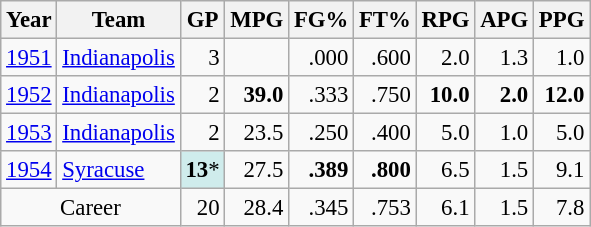<table class="wikitable sortable" style="font-size:95%; text-align:right;">
<tr>
<th>Year</th>
<th>Team</th>
<th>GP</th>
<th>MPG</th>
<th>FG%</th>
<th>FT%</th>
<th>RPG</th>
<th>APG</th>
<th>PPG</th>
</tr>
<tr>
<td style="text-align:left;"><a href='#'>1951</a></td>
<td style="text-align:left;"><a href='#'>Indianapolis</a></td>
<td>3</td>
<td></td>
<td>.000</td>
<td>.600</td>
<td>2.0</td>
<td>1.3</td>
<td>1.0</td>
</tr>
<tr>
<td style="text-align:left;"><a href='#'>1952</a></td>
<td style="text-align:left;"><a href='#'>Indianapolis</a></td>
<td>2</td>
<td><strong>39.0</strong></td>
<td>.333</td>
<td>.750</td>
<td><strong>10.0</strong></td>
<td><strong>2.0</strong></td>
<td><strong>12.0</strong></td>
</tr>
<tr>
<td style="text-align:left;"><a href='#'>1953</a></td>
<td style="text-align:left;"><a href='#'>Indianapolis</a></td>
<td>2</td>
<td>23.5</td>
<td>.250</td>
<td>.400</td>
<td>5.0</td>
<td>1.0</td>
<td>5.0</td>
</tr>
<tr>
<td style="text-align:left;"><a href='#'>1954</a></td>
<td style="text-align:left;"><a href='#'>Syracuse</a></td>
<td style="background:#CFECEC;"><strong>13</strong>*</td>
<td>27.5</td>
<td><strong>.389</strong></td>
<td><strong>.800</strong></td>
<td>6.5</td>
<td>1.5</td>
<td>9.1</td>
</tr>
<tr class="sortbottom">
<td style="text-align:center;" colspan="2">Career</td>
<td>20</td>
<td>28.4</td>
<td>.345</td>
<td>.753</td>
<td>6.1</td>
<td>1.5</td>
<td>7.8</td>
</tr>
</table>
